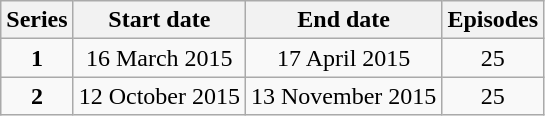<table class="wikitable" style="text-align:center;">
<tr>
<th>Series</th>
<th>Start date</th>
<th>End date</th>
<th>Episodes</th>
</tr>
<tr>
<td><strong>1</strong></td>
<td>16 March 2015</td>
<td>17 April 2015</td>
<td>25</td>
</tr>
<tr>
<td><strong>2</strong></td>
<td>12 October 2015</td>
<td>13 November 2015</td>
<td>25</td>
</tr>
</table>
